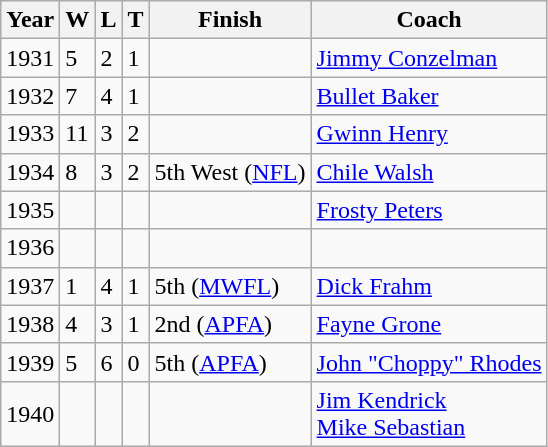<table class="wikitable">
<tr>
<th>Year</th>
<th>W</th>
<th>L</th>
<th>T</th>
<th>Finish</th>
<th>Coach</th>
</tr>
<tr>
<td>1931</td>
<td>5</td>
<td>2</td>
<td>1</td>
<td></td>
<td><a href='#'>Jimmy Conzelman</a></td>
</tr>
<tr>
<td>1932</td>
<td>7</td>
<td>4</td>
<td>1</td>
<td></td>
<td><a href='#'>Bullet Baker</a></td>
</tr>
<tr>
<td>1933</td>
<td>11</td>
<td>3</td>
<td>2</td>
<td></td>
<td><a href='#'>Gwinn Henry</a></td>
</tr>
<tr>
<td>1934</td>
<td>8</td>
<td>3</td>
<td>2</td>
<td>5th West (<a href='#'>NFL</a>)</td>
<td><a href='#'>Chile Walsh</a></td>
</tr>
<tr>
<td>1935</td>
<td></td>
<td></td>
<td></td>
<td></td>
<td><a href='#'>Frosty Peters</a></td>
</tr>
<tr>
<td>1936</td>
<td></td>
<td></td>
<td></td>
<td></td>
<td></td>
</tr>
<tr>
<td>1937</td>
<td>1</td>
<td>4</td>
<td>1</td>
<td>5th (<a href='#'>MWFL</a>)</td>
<td><a href='#'>Dick Frahm</a></td>
</tr>
<tr>
<td>1938</td>
<td>4</td>
<td>3</td>
<td>1</td>
<td>2nd (<a href='#'>APFA</a>)</td>
<td><a href='#'>Fayne Grone</a></td>
</tr>
<tr>
<td>1939</td>
<td>5</td>
<td>6</td>
<td>0</td>
<td>5th (<a href='#'>APFA</a>)</td>
<td><a href='#'>John "Choppy" Rhodes</a></td>
</tr>
<tr>
<td>1940</td>
<td></td>
<td></td>
<td></td>
<td></td>
<td><a href='#'>Jim Kendrick</a><br><a href='#'>Mike Sebastian</a></td>
</tr>
</table>
